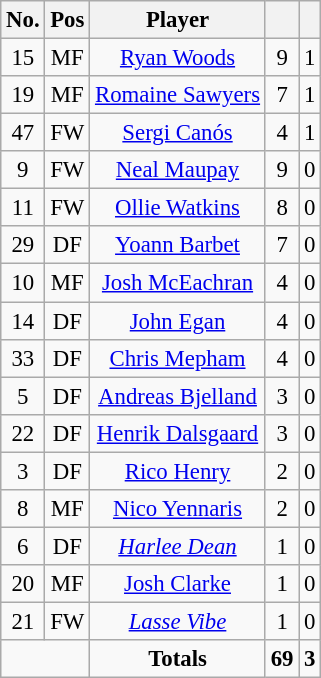<table class="wikitable"  style="text-align:center; border:1px #aaa solid; font-size:95%;">
<tr>
<th>No.</th>
<th>Pos</th>
<th>Player</th>
<th></th>
<th></th>
</tr>
<tr>
<td>15</td>
<td>MF</td>
<td><a href='#'>Ryan Woods</a></td>
<td>9</td>
<td>1</td>
</tr>
<tr>
<td>19</td>
<td>MF</td>
<td><a href='#'>Romaine Sawyers</a></td>
<td>7</td>
<td>1</td>
</tr>
<tr>
<td>47</td>
<td>FW</td>
<td><a href='#'>Sergi Canós</a></td>
<td>4</td>
<td>1</td>
</tr>
<tr>
<td>9</td>
<td>FW</td>
<td><a href='#'>Neal Maupay</a></td>
<td>9</td>
<td>0</td>
</tr>
<tr>
<td>11</td>
<td>FW</td>
<td><a href='#'>Ollie Watkins</a></td>
<td>8</td>
<td>0</td>
</tr>
<tr>
<td>29</td>
<td>DF</td>
<td><a href='#'>Yoann Barbet</a></td>
<td>7</td>
<td>0</td>
</tr>
<tr>
<td>10</td>
<td>MF</td>
<td><a href='#'>Josh McEachran</a></td>
<td>4</td>
<td>0</td>
</tr>
<tr>
<td>14</td>
<td>DF</td>
<td><a href='#'>John Egan</a></td>
<td>4</td>
<td>0</td>
</tr>
<tr>
<td>33</td>
<td>DF</td>
<td><a href='#'>Chris Mepham</a></td>
<td>4</td>
<td>0</td>
</tr>
<tr>
<td>5</td>
<td>DF</td>
<td><a href='#'>Andreas Bjelland</a></td>
<td>3</td>
<td>0</td>
</tr>
<tr>
<td>22</td>
<td>DF</td>
<td><a href='#'>Henrik Dalsgaard</a></td>
<td>3</td>
<td>0</td>
</tr>
<tr>
<td>3</td>
<td>DF</td>
<td><a href='#'>Rico Henry</a></td>
<td>2</td>
<td>0</td>
</tr>
<tr>
<td>8</td>
<td>MF</td>
<td><a href='#'>Nico Yennaris</a></td>
<td>2</td>
<td>0</td>
</tr>
<tr>
<td>6</td>
<td>DF</td>
<td><em><a href='#'>Harlee Dean</a></em></td>
<td>1</td>
<td>0</td>
</tr>
<tr>
<td>20</td>
<td>MF</td>
<td><a href='#'>Josh Clarke</a></td>
<td>1</td>
<td>0</td>
</tr>
<tr>
<td>21</td>
<td>FW</td>
<td><em><a href='#'>Lasse Vibe</a></em></td>
<td>1</td>
<td>0</td>
</tr>
<tr>
<td colspan="2"></td>
<td><strong>Totals</strong></td>
<td><strong>69</strong></td>
<td><strong>3</strong></td>
</tr>
</table>
